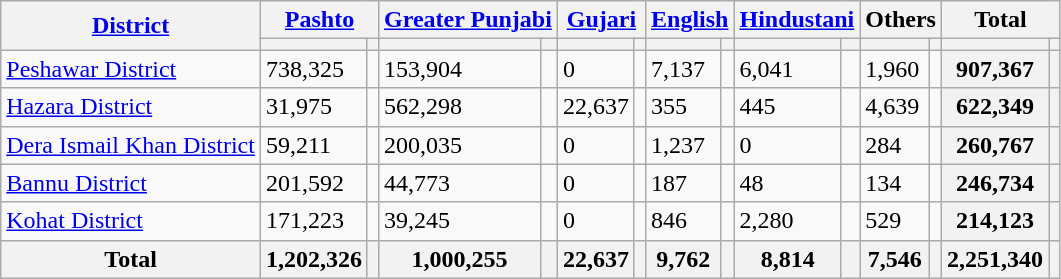<table class="wikitable sortable">
<tr>
<th rowspan="2"><a href='#'>District</a></th>
<th colspan="2"><a href='#'>Pashto</a></th>
<th colspan="2"><a href='#'>Greater Punjabi</a></th>
<th colspan="2"><a href='#'>Gujari</a></th>
<th colspan="2"><a href='#'>English</a></th>
<th colspan="2"><a href='#'>Hindustani</a></th>
<th colspan="2">Others</th>
<th colspan="2">Total</th>
</tr>
<tr>
<th><a href='#'></a></th>
<th></th>
<th></th>
<th></th>
<th></th>
<th></th>
<th></th>
<th></th>
<th></th>
<th></th>
<th></th>
<th></th>
<th></th>
<th></th>
</tr>
<tr>
<td><a href='#'>Peshawar District</a></td>
<td>738,325</td>
<td></td>
<td>153,904</td>
<td></td>
<td>0</td>
<td></td>
<td>7,137</td>
<td></td>
<td>6,041</td>
<td></td>
<td>1,960</td>
<td></td>
<th>907,367</th>
<th></th>
</tr>
<tr>
<td><a href='#'>Hazara District</a></td>
<td>31,975</td>
<td></td>
<td>562,298</td>
<td></td>
<td>22,637</td>
<td></td>
<td>355</td>
<td></td>
<td>445</td>
<td></td>
<td>4,639</td>
<td></td>
<th>622,349</th>
<th></th>
</tr>
<tr>
<td><a href='#'>Dera Ismail Khan District</a></td>
<td>59,211</td>
<td></td>
<td>200,035</td>
<td></td>
<td>0</td>
<td></td>
<td>1,237</td>
<td></td>
<td>0</td>
<td></td>
<td>284</td>
<td></td>
<th>260,767</th>
<th></th>
</tr>
<tr>
<td><a href='#'>Bannu District</a></td>
<td>201,592</td>
<td></td>
<td>44,773</td>
<td></td>
<td>0</td>
<td></td>
<td>187</td>
<td></td>
<td>48</td>
<td></td>
<td>134</td>
<td></td>
<th>246,734</th>
<th></th>
</tr>
<tr>
<td><a href='#'>Kohat District</a></td>
<td>171,223</td>
<td></td>
<td>39,245</td>
<td></td>
<td>0</td>
<td></td>
<td>846</td>
<td></td>
<td>2,280</td>
<td></td>
<td>529</td>
<td></td>
<th>214,123</th>
<th></th>
</tr>
<tr>
<th>Total</th>
<th>1,202,326</th>
<th></th>
<th>1,000,255</th>
<th></th>
<th>22,637</th>
<th></th>
<th>9,762</th>
<th></th>
<th>8,814</th>
<th></th>
<th>7,546</th>
<th></th>
<th>2,251,340</th>
<th></th>
</tr>
</table>
